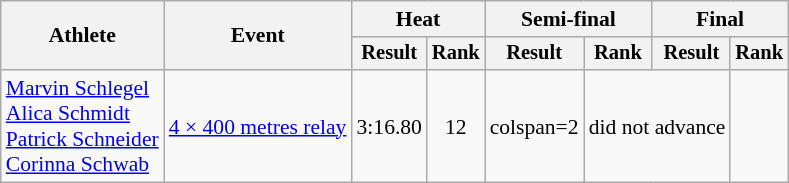<table class=wikitable style=font-size:90%>
<tr>
<th rowspan=2>Athlete</th>
<th rowspan=2>Event</th>
<th colspan=2>Heat</th>
<th colspan=2>Semi-final</th>
<th colspan=2>Final</th>
</tr>
<tr style=font-size:95%>
<th>Result</th>
<th>Rank</th>
<th>Result</th>
<th>Rank</th>
<th>Result</th>
<th>Rank</th>
</tr>
<tr align=center>
<td align=left><a href='#'>Marvin Schlegel</a><br><a href='#'>Alica Schmidt</a><br><a href='#'>Patrick Schneider</a><br><a href='#'>Corinna Schwab</a></td>
<td align=left><a href='#'>4 × 400 metres relay</a></td>
<td>3:16.80 </td>
<td>12</td>
<td>colspan=2 </td>
<td colspan=2>did not advance</td>
</tr>
</table>
